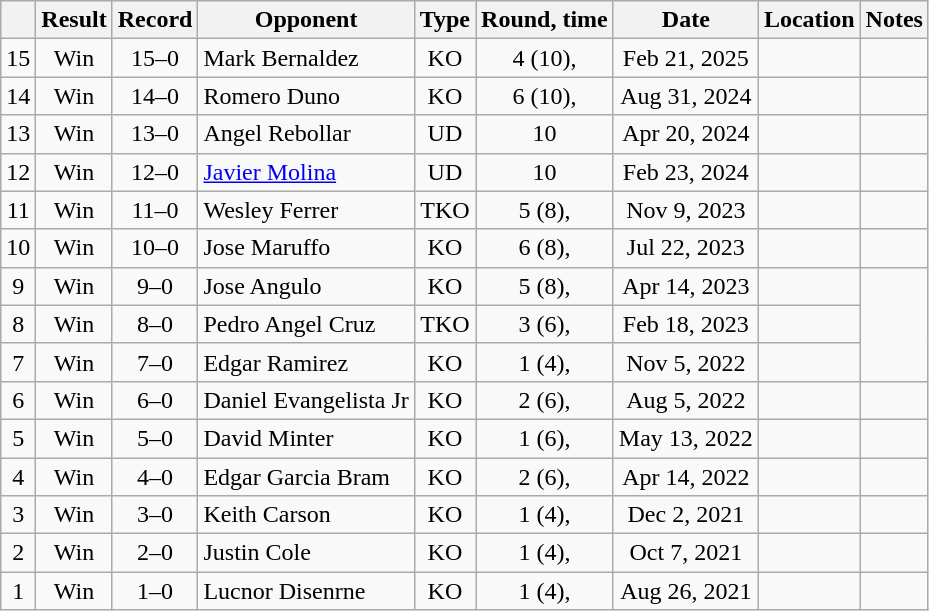<table class="wikitable" style="text-align:center">
<tr>
<th></th>
<th>Result</th>
<th>Record</th>
<th>Opponent</th>
<th>Type</th>
<th>Round, time</th>
<th>Date</th>
<th>Location</th>
<th>Notes</th>
</tr>
<tr>
<td>15</td>
<td>Win</td>
<td>15–0</td>
<td style="text-align:left;">Mark Bernaldez</td>
<td>KO</td>
<td>4 (10), </td>
<td>Feb 21, 2025</td>
<td style="text-align:left;"></td>
<td></td>
</tr>
<tr>
<td>14</td>
<td>Win</td>
<td>14–0</td>
<td style="text-align:left;">Romero Duno</td>
<td>KO</td>
<td>6 (10), </td>
<td>Aug 31, 2024</td>
<td style="text-align:left;"></td>
<td></td>
</tr>
<tr>
<td>13</td>
<td>Win</td>
<td>13–0</td>
<td style="text-align:left;">Angel Rebollar</td>
<td>UD</td>
<td>10</td>
<td>Apr 20, 2024</td>
<td style="text-align:left;"></td>
<td></td>
</tr>
<tr>
<td>12</td>
<td>Win</td>
<td>12–0</td>
<td style="text-align:left;"><a href='#'>Javier Molina</a></td>
<td>UD</td>
<td>10</td>
<td>Feb 23, 2024</td>
<td style="text-align:left;"></td>
<td></td>
</tr>
<tr>
<td>11</td>
<td>Win</td>
<td>11–0</td>
<td style="text-align:left;">Wesley Ferrer</td>
<td>TKO</td>
<td>5 (8), </td>
<td>Nov 9, 2023</td>
<td style="text-align:left;"></td>
<td></td>
</tr>
<tr>
<td>10</td>
<td>Win</td>
<td>10–0</td>
<td style="text-align:left;">Jose Maruffo</td>
<td>KO</td>
<td>6 (8), </td>
<td>Jul 22, 2023</td>
<td style="text-align:left;"></td>
<td></td>
</tr>
<tr>
<td>9</td>
<td>Win</td>
<td>9–0</td>
<td style="text-align:left;">Jose Angulo</td>
<td>KO</td>
<td>5 (8), </td>
<td>Apr 14, 2023</td>
<td style="text-align:left;"></td>
</tr>
<tr>
<td>8</td>
<td>Win</td>
<td>8–0</td>
<td style="text-align:left;">Pedro Angel Cruz</td>
<td>TKO</td>
<td>3 (6), </td>
<td>Feb 18, 2023</td>
<td style="text-align:left;"></td>
</tr>
<tr>
<td>7</td>
<td>Win</td>
<td>7–0</td>
<td style="text-align:left;">Edgar Ramirez</td>
<td>KO</td>
<td>1 (4), </td>
<td>Nov 5, 2022</td>
<td style="text-align:left;"></td>
</tr>
<tr>
<td>6</td>
<td>Win</td>
<td>6–0</td>
<td style="text-align:left;">Daniel Evangelista Jr</td>
<td>KO</td>
<td>2 (6), </td>
<td>Aug 5, 2022</td>
<td style="text-align:left;"></td>
<td></td>
</tr>
<tr>
<td>5</td>
<td>Win</td>
<td>5–0</td>
<td style="text-align:left;">David Minter</td>
<td>KO</td>
<td>1 (6), </td>
<td>May 13, 2022</td>
<td style="text-align:left;"></td>
<td></td>
</tr>
<tr>
<td>4</td>
<td>Win</td>
<td>4–0</td>
<td style="text-align:left;">Edgar Garcia Bram</td>
<td>KO</td>
<td>2 (6), </td>
<td>Apr 14, 2022</td>
<td style="text-align:left;"></td>
<td></td>
</tr>
<tr>
<td>3</td>
<td>Win</td>
<td>3–0</td>
<td style="text-align:left;">Keith Carson</td>
<td>KO</td>
<td>1 (4), </td>
<td>Dec 2, 2021</td>
<td style="text-align:left;"></td>
<td></td>
</tr>
<tr>
<td>2</td>
<td>Win</td>
<td>2–0</td>
<td style="text-align:left;">Justin Cole</td>
<td>KO</td>
<td>1 (4), </td>
<td>Oct 7, 2021</td>
<td style="text-align:left;"></td>
<td></td>
</tr>
<tr>
<td>1</td>
<td>Win</td>
<td>1–0</td>
<td style="text-align:left;">Lucnor Disenrne</td>
<td>KO</td>
<td>1 (4), </td>
<td>Aug 26, 2021</td>
<td style="text-align:left;"></td>
<td></td>
</tr>
</table>
